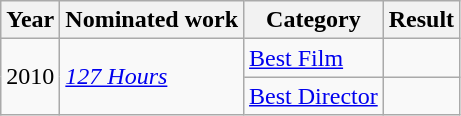<table class="wikitable sortable">
<tr>
<th>Year</th>
<th>Nominated work</th>
<th>Category</th>
<th>Result</th>
</tr>
<tr>
<td rowspan=2>2010</td>
<td rowspan=2><em><a href='#'>127 Hours</a></em></td>
<td><a href='#'>Best Film</a></td>
<td></td>
</tr>
<tr>
<td><a href='#'>Best Director</a></td>
<td></td>
</tr>
</table>
